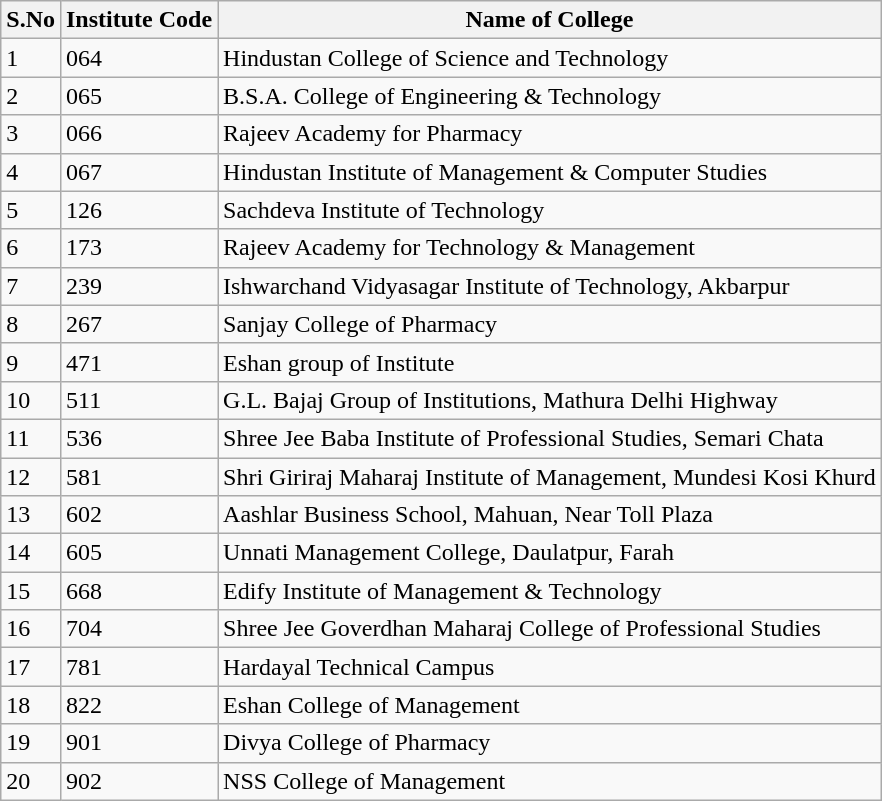<table class="wikitable sortable">
<tr>
<th>S.No</th>
<th>Institute Code</th>
<th>Name of College</th>
</tr>
<tr>
<td>1</td>
<td>064</td>
<td>Hindustan College of Science and Technology</td>
</tr>
<tr>
<td>2</td>
<td>065</td>
<td>B.S.A. College of Engineering & Technology</td>
</tr>
<tr>
<td>3</td>
<td>066</td>
<td>Rajeev Academy for Pharmacy</td>
</tr>
<tr>
<td>4</td>
<td>067</td>
<td>Hindustan Institute of Management & Computer Studies</td>
</tr>
<tr>
<td>5</td>
<td>126</td>
<td>Sachdeva Institute of Technology</td>
</tr>
<tr>
<td>6</td>
<td>173</td>
<td>Rajeev Academy for Technology & Management</td>
</tr>
<tr>
<td>7</td>
<td>239</td>
<td>Ishwarchand Vidyasagar Institute of Technology, Akbarpur</td>
</tr>
<tr>
<td>8</td>
<td>267</td>
<td>Sanjay College of Pharmacy</td>
</tr>
<tr>
<td>9</td>
<td>471</td>
<td>Eshan group of Institute</td>
</tr>
<tr>
<td>10</td>
<td>511</td>
<td>G.L. Bajaj Group of Institutions, Mathura Delhi Highway</td>
</tr>
<tr>
<td>11</td>
<td>536</td>
<td>Shree Jee Baba Institute of Professional Studies, Semari Chata</td>
</tr>
<tr>
<td>12</td>
<td>581</td>
<td>Shri Giriraj Maharaj Institute of Management, Mundesi Kosi Khurd</td>
</tr>
<tr>
<td>13</td>
<td>602</td>
<td>Aashlar Business School, Mahuan, Near Toll Plaza</td>
</tr>
<tr>
<td>14</td>
<td>605</td>
<td>Unnati Management College, Daulatpur, Farah</td>
</tr>
<tr>
<td>15</td>
<td>668</td>
<td>Edify Institute of Management & Technology</td>
</tr>
<tr>
<td>16</td>
<td>704</td>
<td>Shree Jee Goverdhan Maharaj College of Professional Studies</td>
</tr>
<tr>
<td>17</td>
<td>781</td>
<td>Hardayal Technical Campus</td>
</tr>
<tr>
<td>18</td>
<td>822</td>
<td>Eshan College of Management</td>
</tr>
<tr>
<td>19</td>
<td>901</td>
<td>Divya College of Pharmacy</td>
</tr>
<tr>
<td>20</td>
<td>902</td>
<td>NSS College of Management</td>
</tr>
</table>
